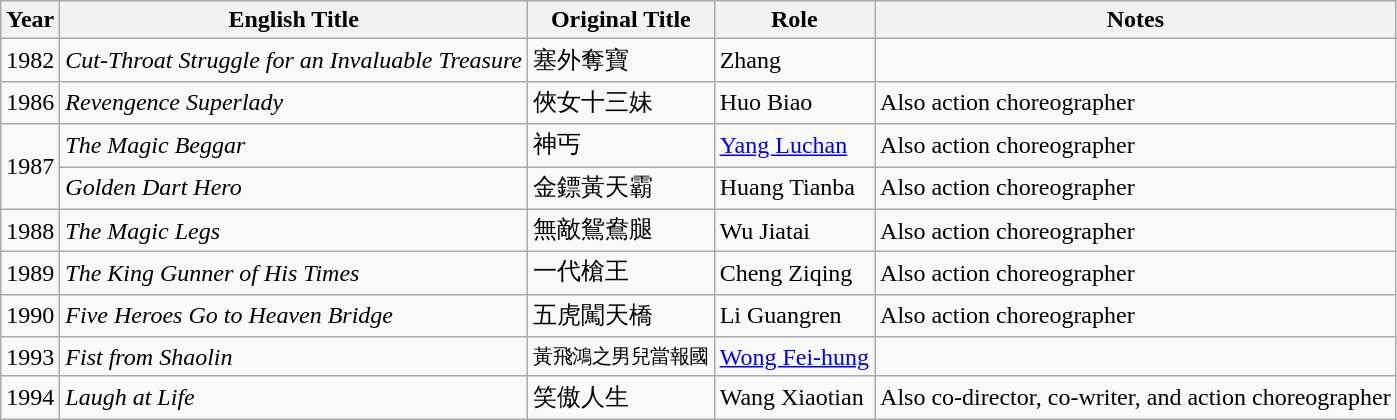<table class="wikitable sortable">
<tr>
<th>Year</th>
<th>English Title</th>
<th>Original Title</th>
<th>Role</th>
<th class="unsortable">Notes</th>
</tr>
<tr>
<td>1982</td>
<td><em>Cut-Throat Struggle for an Invaluable Treasure</em></td>
<td>塞外奪寶</td>
<td>Zhang</td>
<td></td>
</tr>
<tr>
<td>1986</td>
<td><em>Revengence Superlady</em></td>
<td>俠女十三妹</td>
<td>Huo Biao</td>
<td>Also action choreographer</td>
</tr>
<tr>
<td rowspan=2>1987</td>
<td><em>The Magic Beggar</em></td>
<td>神丐</td>
<td><a href='#'>Yang Luchan</a></td>
<td>Also action choreographer</td>
</tr>
<tr>
<td><em>Golden Dart Hero</em></td>
<td>金鏢黃天霸</td>
<td>Huang Tianba</td>
<td>Also action choreographer</td>
</tr>
<tr>
<td>1988</td>
<td><em>The Magic Legs</em></td>
<td>無敵鴛鴦腿</td>
<td>Wu Jiatai</td>
<td>Also action choreographer</td>
</tr>
<tr>
<td>1989</td>
<td><em>The King Gunner of His Times</em></td>
<td>一代槍王</td>
<td>Cheng Ziqing</td>
<td>Also action choreographer</td>
</tr>
<tr>
<td>1990</td>
<td><em>Five Heroes Go to Heaven Bridge</em></td>
<td>五虎闖天橋</td>
<td>Li Guangren</td>
<td>Also action choreographer</td>
</tr>
<tr>
<td>1993</td>
<td><em>Fist from Shaolin</em></td>
<td><small>黃飛鴻之男兒當報國</small></td>
<td><a href='#'>Wong Fei-hung</a></td>
<td></td>
</tr>
<tr>
<td>1994</td>
<td><em>Laugh at Life</em></td>
<td>笑傲人生</td>
<td>Wang Xiaotian</td>
<td>Also co-director, co-writer, and action choreographer</td>
</tr>
</table>
